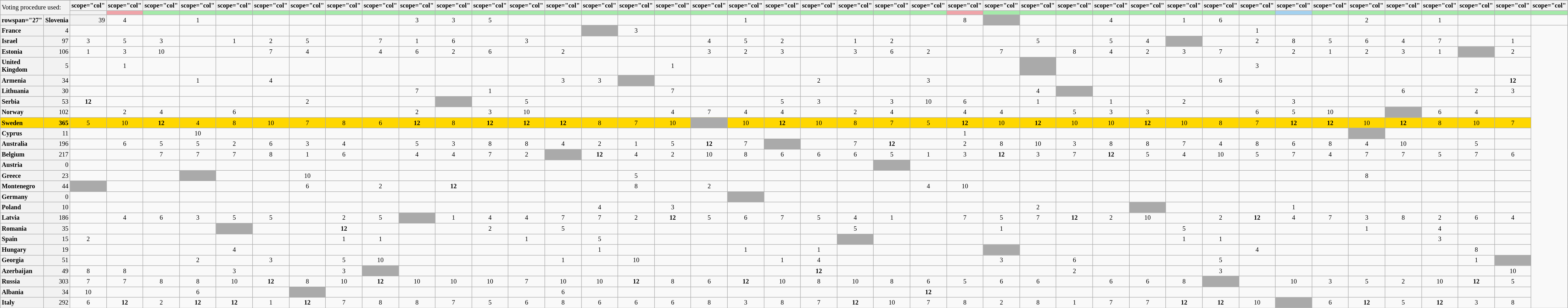<table class="wikitable plainrowheaders" style="text-align:center; font-size:85%;">
<tr>
</tr>
<tr>
<td colspan="2" rowspan="2" style="text-align:left; background:#F2F2F2">Voting procedure used:<br></td>
<th>scope="col" </th>
<th>scope="col" </th>
<th>scope="col" </th>
<th>scope="col" </th>
<th>scope="col" </th>
<th>scope="col" </th>
<th>scope="col" </th>
<th>scope="col" </th>
<th>scope="col" </th>
<th>scope="col" </th>
<th>scope="col" </th>
<th>scope="col" </th>
<th>scope="col" </th>
<th>scope="col" </th>
<th>scope="col" </th>
<th>scope="col" </th>
<th>scope="col" </th>
<th>scope="col" </th>
<th>scope="col" </th>
<th>scope="col" </th>
<th>scope="col" </th>
<th>scope="col" </th>
<th>scope="col" </th>
<th>scope="col" </th>
<th>scope="col" </th>
<th>scope="col" </th>
<th>scope="col" </th>
<th>scope="col" </th>
<th>scope="col" </th>
<th>scope="col" </th>
<th>scope="col" </th>
<th>scope="col" </th>
<th>scope="col" </th>
<th>scope="col" </th>
<th>scope="col" </th>
<th>scope="col" </th>
<th>scope="col" </th>
<th>scope="col" </th>
<th>scope="col" </th>
<th>scope="col" </th>
<th>scope="col" </th>
</tr>
<tr>
<th style="height:2px; border-top:1px solid transparent;"></th>
<th style="background:#EFA4A9;"></th>
<th style="background:#A4EAA9;"></th>
<th style="background:#A4EAA9;"></th>
<th style="background:#A4EAA9;"></th>
<th style="background:#A4EAA9;"></th>
<th style="background:#A4EAA9;"></th>
<th style="background:#A4EAA9;"></th>
<th style="background:#A4EAA9;"></th>
<th style="background:#A4EAA9;"></th>
<th style="background:#A4EAA9;"></th>
<th style="background:#A4EAA9;"></th>
<th style="background:#A4EAA9;"></th>
<th style="background:#A4EAA9;"></th>
<th style="background:#A4EAA9;"></th>
<th style="background:#A4EAA9;"></th>
<th style="background:#A4EAA9;"></th>
<th style="background:#A4EAA9;"></th>
<th style="background:#A4EAA9;"></th>
<th style="background:#A4EAA9;"></th>
<th style="background:#A4EAA9;"></th>
<th style="background:#A4EAA9;"></th>
<th style="background:#A4EAA9;"></th>
<th style="background:#A4EAA9;"></th>
<th style="background:#EFA4A9;"></th>
<th style="background:#A4EAA9;"></th>
<th style="background:#A4EAA9;"></th>
<th style="background:#A4EAA9;"></th>
<th style="background:#A4EAA9;"></th>
<th style="background:#A4EAA9;"></th>
<th style="background:#A4EAA9;"></th>
<th style="background:#A4EAA9;"></th>
<th style="background:#A4EAA9;"></th>
<th style="background:#A4D1EF;"></th>
<th style="background:#A4EAA9;"></th>
<th style="background:#A4EAA9;"></th>
<th style="background:#A4EAA9;"></th>
<th style="background:#A4EAA9;"></th>
<th style="background:#A4EAA9;"></th>
<th style="background:#A4EAA9;"></th>
<th style="background:#A4EAA9;"></th>
</tr>
<tr>
<th>rowspan="27" </th>
<th scope="row" style="text-align:left; background:#f2f2f2;">Slovenia</th>
<td style="text-align:right; background:#f2f2f2;">39</td>
<td>4</td>
<td></td>
<td>1</td>
<td></td>
<td></td>
<td></td>
<td></td>
<td></td>
<td>3</td>
<td>3</td>
<td>5</td>
<td></td>
<td></td>
<td></td>
<td></td>
<td></td>
<td></td>
<td>1</td>
<td></td>
<td></td>
<td></td>
<td></td>
<td></td>
<td>8</td>
<td style="text-align:left; background:#AAAAAA;"></td>
<td></td>
<td></td>
<td>4</td>
<td></td>
<td>1</td>
<td>6</td>
<td></td>
<td></td>
<td></td>
<td>2</td>
<td></td>
<td>1</td>
<td></td>
<td></td>
<td></td>
</tr>
<tr>
<th scope="row" style="text-align:left; background:#f2f2f2;">France</th>
<td style="text-align:right; background:#f2f2f2;">4</td>
<td></td>
<td></td>
<td></td>
<td></td>
<td></td>
<td></td>
<td></td>
<td></td>
<td></td>
<td></td>
<td></td>
<td></td>
<td></td>
<td></td>
<td style="text-align:left; background:#AAAAAA;"></td>
<td>3</td>
<td></td>
<td></td>
<td></td>
<td></td>
<td></td>
<td></td>
<td></td>
<td></td>
<td></td>
<td></td>
<td></td>
<td></td>
<td></td>
<td></td>
<td></td>
<td></td>
<td>1</td>
<td></td>
<td></td>
<td></td>
<td></td>
<td></td>
<td></td>
<td></td>
</tr>
<tr>
<th scope="row" style="text-align:left; background:#f2f2f2;">Israel</th>
<td style="text-align:right; background:#f2f2f2;">97</td>
<td>3</td>
<td>5</td>
<td>3</td>
<td></td>
<td>1</td>
<td>2</td>
<td>5</td>
<td></td>
<td>7</td>
<td>1</td>
<td>6</td>
<td></td>
<td>3</td>
<td></td>
<td></td>
<td></td>
<td></td>
<td>4</td>
<td>5</td>
<td>2</td>
<td></td>
<td>1</td>
<td>2</td>
<td></td>
<td></td>
<td></td>
<td>5</td>
<td></td>
<td>5</td>
<td>4</td>
<td style="text-align:left; background:#AAAAAA;"></td>
<td></td>
<td>2</td>
<td>8</td>
<td>5</td>
<td>6</td>
<td>4</td>
<td>7</td>
<td></td>
<td>1</td>
</tr>
<tr>
<th scope="row" style="text-align:left; background:#f2f2f2;">Estonia</th>
<td style="text-align:right; background:#f2f2f2;">106</td>
<td>1</td>
<td>3</td>
<td>10</td>
<td></td>
<td></td>
<td>7</td>
<td>4</td>
<td></td>
<td>4</td>
<td>6</td>
<td>2</td>
<td>6</td>
<td></td>
<td>2</td>
<td></td>
<td></td>
<td></td>
<td>3</td>
<td>2</td>
<td>3</td>
<td></td>
<td>3</td>
<td>6</td>
<td>2</td>
<td></td>
<td>7</td>
<td></td>
<td>8</td>
<td>4</td>
<td>2</td>
<td>3</td>
<td>7</td>
<td></td>
<td>2</td>
<td>1</td>
<td>2</td>
<td>3</td>
<td>1</td>
<td style="text-align:left; background:#AAAAAA;"></td>
<td>2</td>
</tr>
<tr>
<th scope="row" style="text-align:left; background:#f2f2f2;">United Kingdom</th>
<td style="text-align:right; background:#f2f2f2;">5</td>
<td></td>
<td>1</td>
<td></td>
<td></td>
<td></td>
<td></td>
<td></td>
<td></td>
<td></td>
<td></td>
<td></td>
<td></td>
<td></td>
<td></td>
<td></td>
<td></td>
<td>1</td>
<td></td>
<td></td>
<td></td>
<td></td>
<td></td>
<td></td>
<td></td>
<td></td>
<td></td>
<td style="text-align:left; background:#AAAAAA;"></td>
<td></td>
<td></td>
<td></td>
<td></td>
<td></td>
<td>3</td>
<td></td>
<td></td>
<td></td>
<td></td>
<td></td>
<td></td>
<td></td>
</tr>
<tr>
<th scope="row" style="text-align:left; background:#f2f2f2;">Armenia</th>
<td style="text-align:right; background:#f2f2f2;">34</td>
<td></td>
<td></td>
<td></td>
<td>1</td>
<td></td>
<td>4</td>
<td></td>
<td></td>
<td></td>
<td></td>
<td></td>
<td></td>
<td></td>
<td>3</td>
<td>3</td>
<td style="text-align:left; background:#AAAAAA;"></td>
<td></td>
<td></td>
<td></td>
<td></td>
<td>2</td>
<td></td>
<td></td>
<td>3</td>
<td></td>
<td></td>
<td></td>
<td></td>
<td></td>
<td></td>
<td></td>
<td>6</td>
<td></td>
<td></td>
<td></td>
<td></td>
<td></td>
<td></td>
<td></td>
<td><strong>12</strong></td>
</tr>
<tr>
<th scope="row" style="text-align:left; background:#f2f2f2;">Lithuania</th>
<td style="text-align:right; background:#f2f2f2;">30</td>
<td></td>
<td></td>
<td></td>
<td></td>
<td></td>
<td></td>
<td></td>
<td></td>
<td></td>
<td>7</td>
<td></td>
<td>1</td>
<td></td>
<td></td>
<td></td>
<td></td>
<td>7</td>
<td></td>
<td></td>
<td></td>
<td></td>
<td></td>
<td></td>
<td></td>
<td></td>
<td></td>
<td>4</td>
<td style="text-align:left; background:#AAAAAA;"></td>
<td></td>
<td></td>
<td></td>
<td></td>
<td></td>
<td></td>
<td></td>
<td></td>
<td>6</td>
<td></td>
<td>2</td>
<td>3</td>
</tr>
<tr>
<th scope="row" style="text-align:left; background:#f2f2f2;">Serbia</th>
<td style="text-align:right; background:#f2f2f2;">53</td>
<td><strong>12</strong></td>
<td></td>
<td></td>
<td></td>
<td></td>
<td></td>
<td>2</td>
<td></td>
<td></td>
<td></td>
<td style="text-align:left; background:#AAAAAA;"></td>
<td></td>
<td>5</td>
<td></td>
<td></td>
<td></td>
<td></td>
<td></td>
<td></td>
<td>5</td>
<td>3</td>
<td></td>
<td>3</td>
<td>10</td>
<td>6</td>
<td></td>
<td>1</td>
<td></td>
<td>1</td>
<td></td>
<td>2</td>
<td></td>
<td></td>
<td>3</td>
<td></td>
<td></td>
<td></td>
<td></td>
<td></td>
<td></td>
</tr>
<tr>
<th scope="row" style="text-align:left; background:#f2f2f2;">Norway</th>
<td style="text-align:right; background:#f2f2f2;">102</td>
<td></td>
<td>2</td>
<td>4</td>
<td></td>
<td>6</td>
<td></td>
<td></td>
<td></td>
<td></td>
<td>2</td>
<td></td>
<td>3</td>
<td>10</td>
<td></td>
<td></td>
<td></td>
<td>4</td>
<td>7</td>
<td>4</td>
<td>4</td>
<td></td>
<td>2</td>
<td>4</td>
<td></td>
<td>4</td>
<td>4</td>
<td></td>
<td>5</td>
<td>3</td>
<td>3</td>
<td></td>
<td></td>
<td>6</td>
<td>5</td>
<td>10</td>
<td></td>
<td style="text-align:left; background:#AAAAAA;"></td>
<td>6</td>
<td>4</td>
<td></td>
</tr>
<tr style="background:gold;">
<th scope="row" style="text-align:left; font-weight:bold; background:gold;">Sweden</th>
<td style="text-align:right; font-weight:bold;">365</td>
<td>5</td>
<td>10</td>
<td><strong>12</strong></td>
<td>4</td>
<td>8</td>
<td>10</td>
<td>7</td>
<td>8</td>
<td>6</td>
<td><strong>12</strong></td>
<td>8</td>
<td><strong>12</strong></td>
<td><strong>12</strong></td>
<td><strong>12</strong></td>
<td>8</td>
<td>7</td>
<td>10</td>
<td style="text-align:left; background:#AAAAAA;"></td>
<td>10</td>
<td><strong>12</strong></td>
<td>10</td>
<td>8</td>
<td>7</td>
<td>5</td>
<td><strong>12</strong></td>
<td>10</td>
<td><strong>12</strong></td>
<td>10</td>
<td>10</td>
<td><strong>12</strong></td>
<td>10</td>
<td>8</td>
<td>7</td>
<td><strong>12</strong></td>
<td><strong>12</strong></td>
<td>10</td>
<td><strong>12</strong></td>
<td>8</td>
<td>10</td>
<td>7</td>
</tr>
<tr>
<th scope="row" style="text-align:left; background:#f2f2f2;">Cyprus</th>
<td style="text-align:right; background:#f2f2f2;">11</td>
<td></td>
<td></td>
<td></td>
<td>10</td>
<td></td>
<td></td>
<td></td>
<td></td>
<td></td>
<td></td>
<td></td>
<td></td>
<td></td>
<td></td>
<td></td>
<td></td>
<td></td>
<td></td>
<td></td>
<td></td>
<td></td>
<td></td>
<td></td>
<td></td>
<td>1</td>
<td></td>
<td></td>
<td></td>
<td></td>
<td></td>
<td></td>
<td></td>
<td></td>
<td></td>
<td></td>
<td style="text-align:left; background:#AAAAAA;"></td>
<td></td>
<td></td>
<td></td>
<td></td>
</tr>
<tr>
<th scope="row" style="text-align:left; background:#f2f2f2;">Australia</th>
<td style="text-align:right; background:#f2f2f2;">196</td>
<td></td>
<td>6</td>
<td>5</td>
<td>5</td>
<td>2</td>
<td>6</td>
<td>3</td>
<td>4</td>
<td></td>
<td>5</td>
<td>3</td>
<td>8</td>
<td>8</td>
<td>4</td>
<td>2</td>
<td>1</td>
<td>5</td>
<td><strong>12</strong></td>
<td>7</td>
<td style="text-align:left; background:#AAAAAA;"></td>
<td></td>
<td>7</td>
<td><strong>12</strong></td>
<td></td>
<td>2</td>
<td>8</td>
<td>10</td>
<td>3</td>
<td>8</td>
<td>8</td>
<td>7</td>
<td>4</td>
<td>8</td>
<td>6</td>
<td>8</td>
<td>4</td>
<td>10</td>
<td></td>
<td>5</td>
<td></td>
</tr>
<tr>
<th scope="row" style="text-align:left; background:#f2f2f2;">Belgium</th>
<td style="text-align:right; background:#f2f2f2;">217</td>
<td></td>
<td></td>
<td>7</td>
<td>7</td>
<td>7</td>
<td>8</td>
<td>1</td>
<td>6</td>
<td></td>
<td>4</td>
<td>4</td>
<td>7</td>
<td>2</td>
<td style="text-align:left; background:#AAAAAA;"></td>
<td><strong>12</strong></td>
<td>4</td>
<td>2</td>
<td>10</td>
<td>8</td>
<td>6</td>
<td>6</td>
<td>6</td>
<td>5</td>
<td>1</td>
<td>3</td>
<td><strong>12</strong></td>
<td>3</td>
<td>7</td>
<td><strong>12</strong></td>
<td>5</td>
<td>4</td>
<td>10</td>
<td>5</td>
<td>7</td>
<td>4</td>
<td>7</td>
<td>7</td>
<td>5</td>
<td>7</td>
<td>6</td>
</tr>
<tr>
<th scope="row" style="text-align:left; background:#f2f2f2;">Austria</th>
<td style="text-align:right; background:#f2f2f2;">0</td>
<td></td>
<td></td>
<td></td>
<td></td>
<td></td>
<td></td>
<td></td>
<td></td>
<td></td>
<td></td>
<td></td>
<td></td>
<td></td>
<td></td>
<td></td>
<td></td>
<td></td>
<td></td>
<td></td>
<td></td>
<td></td>
<td></td>
<td style="text-align:left; background:#AAAAAA;"></td>
<td></td>
<td></td>
<td></td>
<td></td>
<td></td>
<td></td>
<td></td>
<td></td>
<td></td>
<td></td>
<td></td>
<td></td>
<td></td>
<td></td>
<td></td>
<td></td>
<td></td>
</tr>
<tr>
<th scope="row" style="text-align:left; background:#f2f2f2;">Greece</th>
<td style="text-align:right; background:#f2f2f2;">23</td>
<td></td>
<td></td>
<td></td>
<td style="text-align:left; background:#AAAAAA;"></td>
<td></td>
<td></td>
<td>10</td>
<td></td>
<td></td>
<td></td>
<td></td>
<td></td>
<td></td>
<td></td>
<td></td>
<td>5</td>
<td></td>
<td></td>
<td></td>
<td></td>
<td></td>
<td></td>
<td></td>
<td></td>
<td></td>
<td></td>
<td></td>
<td></td>
<td></td>
<td></td>
<td></td>
<td></td>
<td></td>
<td></td>
<td></td>
<td>8</td>
<td></td>
<td></td>
<td></td>
<td></td>
</tr>
<tr>
<th scope="row" style="text-align:left; background:#f2f2f2;">Montenegro</th>
<td style="text-align:right; background:#f2f2f2;">44</td>
<td style="text-align:left; background:#AAAAAA;"></td>
<td></td>
<td></td>
<td></td>
<td></td>
<td></td>
<td>6</td>
<td></td>
<td>2</td>
<td></td>
<td><strong>12</strong></td>
<td></td>
<td></td>
<td></td>
<td></td>
<td>8</td>
<td></td>
<td>2</td>
<td></td>
<td></td>
<td></td>
<td></td>
<td></td>
<td>4</td>
<td>10</td>
<td></td>
<td></td>
<td></td>
<td></td>
<td></td>
<td></td>
<td></td>
<td></td>
<td></td>
<td></td>
<td></td>
<td></td>
<td></td>
<td></td>
<td></td>
</tr>
<tr>
<th scope="row" style="text-align:left; background:#f2f2f2;">Germany</th>
<td style="text-align:right; background:#f2f2f2;">0</td>
<td></td>
<td></td>
<td></td>
<td></td>
<td></td>
<td></td>
<td></td>
<td></td>
<td></td>
<td></td>
<td></td>
<td></td>
<td></td>
<td></td>
<td></td>
<td></td>
<td></td>
<td></td>
<td style="text-align:left; background:#AAAAAA;"></td>
<td></td>
<td></td>
<td></td>
<td></td>
<td></td>
<td></td>
<td></td>
<td></td>
<td></td>
<td></td>
<td></td>
<td></td>
<td></td>
<td></td>
<td></td>
<td></td>
<td></td>
<td></td>
<td></td>
<td></td>
<td></td>
</tr>
<tr>
<th scope="row" style="text-align:left; background:#f2f2f2;">Poland</th>
<td style="text-align:right; background:#f2f2f2;">10</td>
<td></td>
<td></td>
<td></td>
<td></td>
<td></td>
<td></td>
<td></td>
<td></td>
<td></td>
<td></td>
<td></td>
<td></td>
<td></td>
<td></td>
<td>4</td>
<td></td>
<td>3</td>
<td></td>
<td></td>
<td></td>
<td></td>
<td></td>
<td></td>
<td></td>
<td></td>
<td></td>
<td>2</td>
<td></td>
<td></td>
<td style="text-align:left; background:#AAAAAA;"></td>
<td></td>
<td></td>
<td></td>
<td>1</td>
<td></td>
<td></td>
<td></td>
<td></td>
<td></td>
<td></td>
</tr>
<tr>
<th scope="row" style="text-align:left; background:#f2f2f2;">Latvia</th>
<td style="text-align:right; background:#f2f2f2;">186</td>
<td></td>
<td>4</td>
<td>6</td>
<td>3</td>
<td>5</td>
<td>5</td>
<td></td>
<td>2</td>
<td>5</td>
<td style="text-align:left; background:#AAAAAA;"></td>
<td>1</td>
<td>4</td>
<td>4</td>
<td>7</td>
<td>7</td>
<td>2</td>
<td><strong>12</strong></td>
<td>5</td>
<td>6</td>
<td>7</td>
<td>5</td>
<td>4</td>
<td>1</td>
<td></td>
<td>7</td>
<td>5</td>
<td>7</td>
<td><strong>12</strong></td>
<td>2</td>
<td>10</td>
<td></td>
<td>2</td>
<td><strong>12</strong></td>
<td>4</td>
<td>7</td>
<td>3</td>
<td>8</td>
<td>2</td>
<td>6</td>
<td>4</td>
</tr>
<tr>
<th scope="row" style="text-align:left; background:#f2f2f2;">Romania</th>
<td style="text-align:right; background:#f2f2f2;">35</td>
<td></td>
<td></td>
<td></td>
<td></td>
<td style="text-align:left; background:#AAAAAA;"></td>
<td></td>
<td></td>
<td><strong>12</strong></td>
<td></td>
<td></td>
<td></td>
<td>2</td>
<td></td>
<td>5</td>
<td></td>
<td></td>
<td></td>
<td></td>
<td></td>
<td></td>
<td></td>
<td>5</td>
<td></td>
<td></td>
<td></td>
<td>1</td>
<td></td>
<td></td>
<td></td>
<td></td>
<td>5</td>
<td></td>
<td></td>
<td></td>
<td></td>
<td>1</td>
<td></td>
<td>4</td>
<td></td>
<td></td>
</tr>
<tr>
<th scope="row" style="text-align:left; background:#f2f2f2;">Spain</th>
<td style="text-align:right; background:#f2f2f2;">15</td>
<td>2</td>
<td></td>
<td></td>
<td></td>
<td></td>
<td></td>
<td></td>
<td>1</td>
<td>1</td>
<td></td>
<td></td>
<td></td>
<td>1</td>
<td></td>
<td>5</td>
<td></td>
<td></td>
<td></td>
<td></td>
<td></td>
<td></td>
<td style="text-align:left; background:#AAAAAA;"></td>
<td></td>
<td></td>
<td></td>
<td></td>
<td></td>
<td></td>
<td></td>
<td></td>
<td>1</td>
<td>1</td>
<td></td>
<td></td>
<td></td>
<td></td>
<td></td>
<td>3</td>
<td></td>
<td></td>
</tr>
<tr>
<th scope="row" style="text-align:left; background:#f2f2f2;">Hungary</th>
<td style="text-align:right; background:#f2f2f2;">19</td>
<td></td>
<td></td>
<td></td>
<td></td>
<td>4</td>
<td></td>
<td></td>
<td></td>
<td></td>
<td></td>
<td></td>
<td></td>
<td></td>
<td></td>
<td>1</td>
<td></td>
<td></td>
<td></td>
<td>1</td>
<td></td>
<td>1</td>
<td></td>
<td></td>
<td></td>
<td></td>
<td style="text-align:left; background:#AAAAAA;"></td>
<td></td>
<td></td>
<td></td>
<td></td>
<td></td>
<td></td>
<td>4</td>
<td></td>
<td></td>
<td></td>
<td></td>
<td></td>
<td>8</td>
<td></td>
</tr>
<tr>
<th scope="row" style="text-align:left; background:#f2f2f2;">Georgia</th>
<td style="text-align:right; background:#f2f2f2;">51</td>
<td></td>
<td></td>
<td></td>
<td>2</td>
<td></td>
<td>3</td>
<td></td>
<td>5</td>
<td>10</td>
<td></td>
<td></td>
<td></td>
<td></td>
<td>1</td>
<td></td>
<td>10</td>
<td></td>
<td></td>
<td></td>
<td>1</td>
<td>4</td>
<td></td>
<td></td>
<td></td>
<td></td>
<td>3</td>
<td></td>
<td>6</td>
<td></td>
<td></td>
<td></td>
<td>5</td>
<td></td>
<td></td>
<td></td>
<td></td>
<td></td>
<td></td>
<td>1</td>
<td style="text-align:left; background:#AAAAAA;"></td>
</tr>
<tr>
<th scope="row" style="text-align:left; background:#f2f2f2;">Azerbaijan</th>
<td style="text-align:right; background:#f2f2f2;">49</td>
<td>8</td>
<td>8</td>
<td></td>
<td></td>
<td>3</td>
<td></td>
<td></td>
<td>3</td>
<td style="text-align:left; background:#AAAAAA;"></td>
<td></td>
<td></td>
<td></td>
<td></td>
<td></td>
<td></td>
<td></td>
<td></td>
<td></td>
<td></td>
<td></td>
<td><strong>12</strong></td>
<td></td>
<td></td>
<td></td>
<td></td>
<td></td>
<td></td>
<td>2</td>
<td></td>
<td></td>
<td></td>
<td>3</td>
<td></td>
<td></td>
<td></td>
<td></td>
<td></td>
<td></td>
<td></td>
<td>10</td>
</tr>
<tr>
<th scope="row" style="text-align:left; background:#f2f2f2;">Russia</th>
<td style="text-align:right; background:#f2f2f2;">303</td>
<td>7</td>
<td>7</td>
<td>8</td>
<td>8</td>
<td>10</td>
<td><strong>12</strong></td>
<td>8</td>
<td>10</td>
<td><strong>12</strong></td>
<td>10</td>
<td>10</td>
<td>10</td>
<td>7</td>
<td>10</td>
<td>10</td>
<td><strong>12</strong></td>
<td>8</td>
<td>6</td>
<td><strong>12</strong></td>
<td>10</td>
<td>8</td>
<td>10</td>
<td>8</td>
<td>6</td>
<td>5</td>
<td>6</td>
<td>6</td>
<td></td>
<td>6</td>
<td>6</td>
<td>8</td>
<td style="text-align:left; background:#AAAAAA;"></td>
<td></td>
<td>10</td>
<td>3</td>
<td>5</td>
<td>2</td>
<td>10</td>
<td><strong>12</strong></td>
<td>5</td>
</tr>
<tr>
<th scope="row" style="text-align:left; background:#f2f2f2;">Albania</th>
<td style="text-align:right; background:#f2f2f2;">34</td>
<td>10</td>
<td></td>
<td></td>
<td>6</td>
<td></td>
<td></td>
<td style="text-align:left; background:#AAAAAA;"></td>
<td></td>
<td></td>
<td></td>
<td></td>
<td></td>
<td></td>
<td>6</td>
<td></td>
<td></td>
<td></td>
<td></td>
<td></td>
<td></td>
<td></td>
<td></td>
<td></td>
<td><strong>12</strong></td>
<td></td>
<td></td>
<td></td>
<td></td>
<td></td>
<td></td>
<td></td>
<td></td>
<td></td>
<td></td>
<td></td>
<td></td>
<td></td>
<td></td>
<td></td>
<td></td>
</tr>
<tr>
<th scope="row" style="text-align:left; background:#f2f2f2;">Italy</th>
<td style="text-align:right; background:#f2f2f2;">292</td>
<td>6</td>
<td><strong>12</strong></td>
<td>2</td>
<td><strong>12</strong></td>
<td><strong>12</strong></td>
<td>1</td>
<td><strong>12</strong></td>
<td>7</td>
<td>8</td>
<td>8</td>
<td>7</td>
<td>5</td>
<td>6</td>
<td>8</td>
<td>6</td>
<td>6</td>
<td>6</td>
<td>8</td>
<td>3</td>
<td>8</td>
<td>7</td>
<td><strong>12</strong></td>
<td>10</td>
<td>7</td>
<td>8</td>
<td>2</td>
<td>8</td>
<td>1</td>
<td>7</td>
<td>7</td>
<td><strong>12</strong></td>
<td><strong>12</strong></td>
<td>10</td>
<td style="text-align:left; background:#AAAAAA;"></td>
<td>6</td>
<td><strong>12</strong></td>
<td>5</td>
<td><strong>12</strong></td>
<td>3</td>
<td>8</td>
</tr>
</table>
